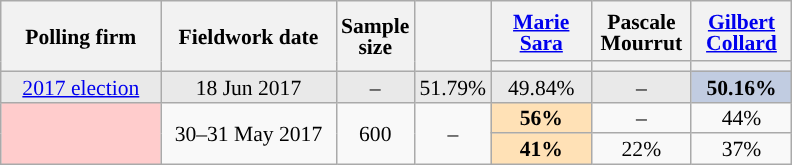<table class="wikitable sortable" style="text-align:center;font-size:90%;line-height:14px;">
<tr style="height:40px;">
<th style="width:100px;" rowspan="2">Polling firm</th>
<th style="width:110px;" rowspan="2">Fieldwork date</th>
<th style="width:35px;" rowspan="2">Sample<br>size</th>
<th style="width:30px;" rowspan="2"></th>
<th class="unsortable" style="width:60px;"><a href='#'>Marie Sara</a><br></th>
<th class="unsortable" style="width:60px;">Pascale Mourrut<br></th>
<th class="unsortable" style="width:60px;"><a href='#'>Gilbert Collard</a><br></th>
</tr>
<tr>
<th style="background:"></th>
<th style="background:"></th>
<th style="background:"></th>
</tr>
<tr style="background:#E9E9E9;">
<td><a href='#'>2017 election</a></td>
<td data-sort-value="2017-06-18">18 Jun 2017</td>
<td>–</td>
<td>51.79%</td>
<td>49.84%</td>
<td>–</td>
<td style="background:#C1CCE1;"><strong>50.16%</strong></td>
</tr>
<tr>
<td rowspan="2" style="background:#FFCCCC;"></td>
<td rowspan="2" data-sort-value="2017-05-31">30–31 May 2017</td>
<td rowspan="2">600</td>
<td rowspan="2">–</td>
<td style="background:#FFE1B6;"><strong>56%</strong></td>
<td>–</td>
<td>44%</td>
</tr>
<tr>
<td style="background:#FFE1B6;"><strong>41%</strong></td>
<td>22%</td>
<td>37%</td>
</tr>
</table>
